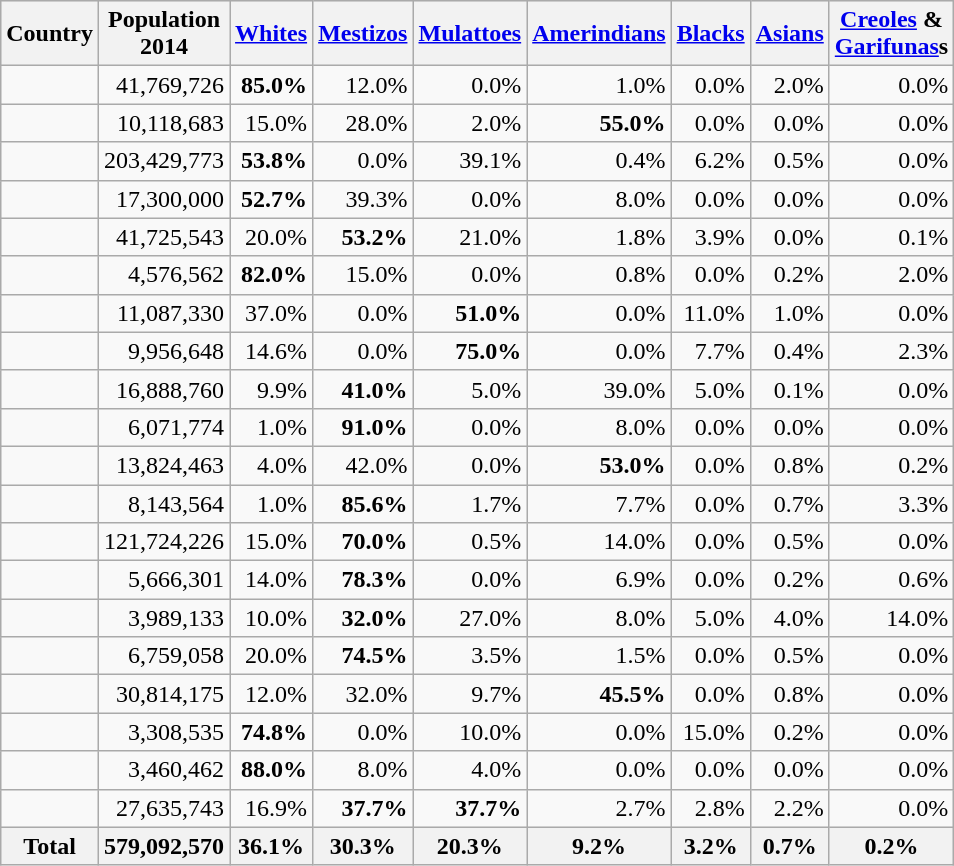<table class="wikitable sortable" style="text-align: right">
<tr style="background:#e8e8e8;">
<th>Country</th>
<th>Population<br>2014</th>
<th><a href='#'>Whites</a></th>
<th><a href='#'>Mestizos</a></th>
<th><a href='#'>Mulattoes</a></th>
<th><a href='#'>Amerindians</a></th>
<th><a href='#'>Blacks</a></th>
<th><a href='#'>Asians</a></th>
<th><a href='#'>Creoles</a> &<br><a href='#'>Garifunas</a>s</th>
</tr>
<tr>
<td style="text-align:left;"></td>
<td>41,769,726</td>
<td><strong>85.0%</strong></td>
<td>12.0%</td>
<td>0.0%</td>
<td>1.0%</td>
<td>0.0%</td>
<td>2.0%</td>
<td>0.0%</td>
</tr>
<tr>
<td style="text-align:left;"></td>
<td>10,118,683</td>
<td>15.0%</td>
<td>28.0%</td>
<td>2.0%</td>
<td><strong>55.0%</strong></td>
<td>0.0%</td>
<td>0.0%</td>
<td>0.0%</td>
</tr>
<tr>
<td style="text-align:left;"></td>
<td>203,429,773</td>
<td><strong>53.8%</strong></td>
<td>0.0%</td>
<td>39.1%</td>
<td>0.4%</td>
<td>6.2%</td>
<td>0.5%</td>
<td>0.0%</td>
</tr>
<tr>
<td style="text-align:left;"></td>
<td>17,300,000</td>
<td><strong>52.7%</strong></td>
<td>39.3%</td>
<td>0.0%</td>
<td>8.0%</td>
<td>0.0%</td>
<td>0.0%</td>
<td>0.0%</td>
</tr>
<tr>
<td style="text-align:left;"></td>
<td>41,725,543</td>
<td>20.0%</td>
<td><strong>53.2%</strong></td>
<td>21.0%</td>
<td>1.8%</td>
<td>3.9%</td>
<td>0.0%</td>
<td>0.1%</td>
</tr>
<tr>
<td style="text-align:left;"></td>
<td>4,576,562</td>
<td><strong>82.0%</strong></td>
<td>15.0%</td>
<td>0.0%</td>
<td>0.8%</td>
<td>0.0%</td>
<td>0.2%</td>
<td>2.0%</td>
</tr>
<tr>
<td style="text-align:left;"></td>
<td>11,087,330</td>
<td>37.0%</td>
<td>0.0%</td>
<td><strong>51.0%</strong></td>
<td>0.0%</td>
<td>11.0%</td>
<td>1.0%</td>
<td>0.0%</td>
</tr>
<tr>
<td style="text-align:left;"></td>
<td>9,956,648</td>
<td>14.6%</td>
<td>0.0%</td>
<td><strong>75.0%</strong></td>
<td>0.0%</td>
<td>7.7%</td>
<td>0.4%</td>
<td>2.3%</td>
</tr>
<tr>
<td style="text-align:left;"></td>
<td>16,888,760</td>
<td>9.9%</td>
<td><strong>41.0%</strong></td>
<td>5.0%</td>
<td>39.0%</td>
<td>5.0%</td>
<td>0.1%</td>
<td>0.0%</td>
</tr>
<tr>
<td style="text-align:left;"></td>
<td>6,071,774</td>
<td>1.0%</td>
<td><strong>91.0%</strong></td>
<td>0.0%</td>
<td>8.0%</td>
<td>0.0%</td>
<td>0.0%</td>
<td>0.0%</td>
</tr>
<tr>
<td style="text-align:left;"></td>
<td>13,824,463</td>
<td>4.0%</td>
<td>42.0%</td>
<td>0.0%</td>
<td><strong>53.0%</strong></td>
<td>0.0%</td>
<td>0.8%</td>
<td>0.2%</td>
</tr>
<tr>
<td style="text-align:left;"></td>
<td>8,143,564</td>
<td>1.0%</td>
<td><strong>85.6%</strong></td>
<td>1.7%</td>
<td>7.7%</td>
<td>0.0%</td>
<td>0.7%</td>
<td>3.3%</td>
</tr>
<tr>
<td style="text-align:left;"></td>
<td>121,724,226</td>
<td>15.0%</td>
<td><strong>70.0%</strong></td>
<td>0.5%</td>
<td>14.0%</td>
<td>0.0%</td>
<td>0.5%</td>
<td>0.0%</td>
</tr>
<tr>
<td style="text-align:left;"></td>
<td>5,666,301</td>
<td>14.0%</td>
<td><strong>78.3%</strong></td>
<td>0.0%</td>
<td>6.9%</td>
<td>0.0%</td>
<td>0.2%</td>
<td>0.6%</td>
</tr>
<tr>
<td style="text-align:left;"></td>
<td>3,989,133</td>
<td>10.0%</td>
<td><strong>32.0%</strong></td>
<td>27.0%</td>
<td>8.0%</td>
<td>5.0%</td>
<td>4.0%</td>
<td>14.0%</td>
</tr>
<tr>
<td style="text-align:left;"></td>
<td>6,759,058</td>
<td>20.0%</td>
<td><strong>74.5%</strong></td>
<td>3.5%</td>
<td>1.5%</td>
<td>0.0%</td>
<td>0.5%</td>
<td>0.0%</td>
</tr>
<tr>
<td style="text-align:left;"></td>
<td>30,814,175</td>
<td>12.0%</td>
<td>32.0%</td>
<td>9.7%</td>
<td><strong>45.5%</strong></td>
<td>0.0%</td>
<td>0.8%</td>
<td>0.0%</td>
</tr>
<tr>
<td style="text-align:left;"><em></em></td>
<td>3,308,535</td>
<td><strong>74.8%</strong></td>
<td>0.0%</td>
<td>10.0%</td>
<td>0.0%</td>
<td>15.0%</td>
<td>0.2%</td>
<td>0.0%</td>
</tr>
<tr>
<td style="text-align:left;"></td>
<td>3,460,462</td>
<td><strong>88.0%</strong></td>
<td>8.0%</td>
<td>4.0%</td>
<td>0.0%</td>
<td>0.0%</td>
<td>0.0%</td>
<td>0.0%</td>
</tr>
<tr>
<td style="text-align:left;"></td>
<td>27,635,743</td>
<td>16.9%</td>
<td><strong>37.7%</strong></td>
<td><strong>37.7%</strong></td>
<td>2.7%</td>
<td>2.8%</td>
<td>2.2%</td>
<td>0.0%</td>
</tr>
<tr>
<th>Total</th>
<th>579,092,570</th>
<th>36.1%</th>
<th>30.3%</th>
<th>20.3%</th>
<th>9.2%</th>
<th>3.2%</th>
<th>0.7%</th>
<th>0.2%</th>
</tr>
</table>
